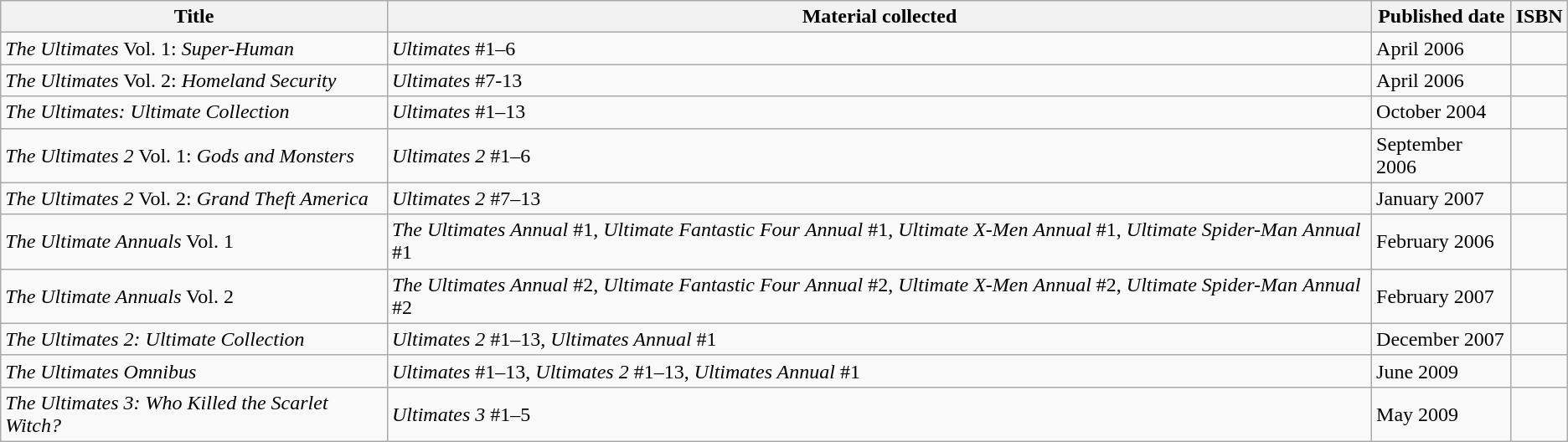<table class="wikitable">
<tr>
<th>Title</th>
<th>Material collected</th>
<th>Published date</th>
<th>ISBN</th>
</tr>
<tr>
<td><em>The Ultimates</em> Vol. 1: <em>Super-Human</em></td>
<td><em>Ultimates</em> #1–6</td>
<td>April 2006</td>
<td></td>
</tr>
<tr>
<td><em>The Ultimates</em> Vol. 2: <em>Homeland Security</em></td>
<td><em>Ultimates</em> #7-13</td>
<td>April 2006</td>
<td></td>
</tr>
<tr>
<td><em>The Ultimates: Ultimate Collection</em></td>
<td><em>Ultimates</em> #1–13</td>
<td>October 2004</td>
<td></td>
</tr>
<tr>
<td><em>The Ultimates 2</em> Vol. 1: <em>Gods and Monsters</em></td>
<td><em>Ultimates 2</em> #1–6</td>
<td>September 2006</td>
<td></td>
</tr>
<tr>
<td><em>The Ultimates 2</em> Vol. 2: <em>Grand Theft America</em></td>
<td><em>Ultimates 2</em> #7–13</td>
<td>January 2007</td>
<td></td>
</tr>
<tr>
<td><em>The Ultimate Annuals</em> Vol. 1</td>
<td><em>The Ultimates Annual</em> #1, <em>Ultimate Fantastic Four</em> <em>Annual</em> #1, <em>Ultimate X-Men</em> <em>Annual</em> #1, <em>Ultimate Spider-Man</em> <em>Annual</em> #1</td>
<td>February 2006</td>
<td></td>
</tr>
<tr>
<td><em>The Ultimate Annuals</em> Vol. 2</td>
<td><em>The Ultimates Annual</em> #2, <em>Ultimate Fantastic Four</em> <em>Annual</em> #2, <em>Ultimate X-Men</em> <em>Annual</em> #2, <em>Ultimate Spider-Man</em> <em>Annual</em> #2</td>
<td>February 2007</td>
<td></td>
</tr>
<tr>
<td><em>The Ultimates 2: Ultimate Collection</em></td>
<td><em>Ultimates 2</em> #1–13, <em>Ultimates Annual</em> #1</td>
<td>December 2007</td>
<td></td>
</tr>
<tr>
<td><em>The Ultimates Omnibus</em></td>
<td><em>Ultimates</em> #1–13, <em>Ultimates 2</em> #1–13, <em>Ultimates Annual</em> #1</td>
<td>June 2009</td>
<td></td>
</tr>
<tr>
<td><em>The Ultimates 3: Who Killed the Scarlet Witch?</em></td>
<td><em>Ultimates 3</em> #1–5</td>
<td>May 2009</td>
<td></td>
</tr>
</table>
